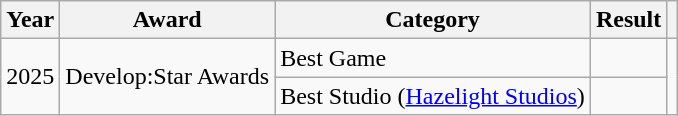<table class="wikitable sortable mw-collapsible">
<tr>
<th scope="col">Year</th>
<th scope="col">Award</th>
<th scope="col">Category</th>
<th scope="col">Result</th>
<th scope="col" class="unsortable"></th>
</tr>
<tr>
<td scope="row" rowspan="2">2025</td>
<td rowspan="2">Develop:Star Awards</td>
<td>Best Game</td>
<td></td>
<td align="center" rowspan="5"></td>
</tr>
<tr>
<td>Best Studio (<a href='#'>Hazelight Studios</a>)</td>
<td></td>
</tr>
</table>
